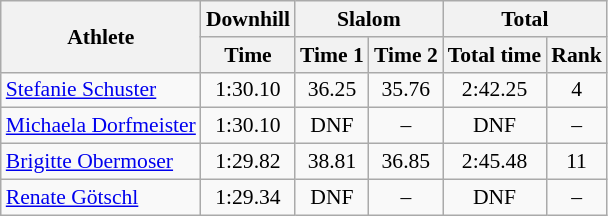<table class="wikitable" style="font-size:90%">
<tr>
<th rowspan="2">Athlete</th>
<th>Downhill</th>
<th colspan="2">Slalom</th>
<th colspan="2">Total</th>
</tr>
<tr>
<th>Time</th>
<th>Time 1</th>
<th>Time 2</th>
<th>Total time</th>
<th>Rank</th>
</tr>
<tr>
<td><a href='#'>Stefanie Schuster</a></td>
<td align="center">1:30.10</td>
<td align="center">36.25</td>
<td align="center">35.76</td>
<td align="center">2:42.25</td>
<td align="center">4</td>
</tr>
<tr>
<td><a href='#'>Michaela Dorfmeister</a></td>
<td align="center">1:30.10</td>
<td align="center">DNF</td>
<td align="center">–</td>
<td align="center">DNF</td>
<td align="center">–</td>
</tr>
<tr>
<td><a href='#'>Brigitte Obermoser</a></td>
<td align="center">1:29.82</td>
<td align="center">38.81</td>
<td align="center">36.85</td>
<td align="center">2:45.48</td>
<td align="center">11</td>
</tr>
<tr>
<td><a href='#'>Renate Götschl</a></td>
<td align="center">1:29.34</td>
<td align="center">DNF</td>
<td align="center">–</td>
<td align="center">DNF</td>
<td align="center">–</td>
</tr>
</table>
